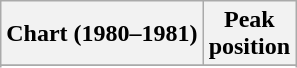<table class="wikitable sortable plainrowheaders" style="text-align:center">
<tr>
<th scope="col">Chart (1980–1981)</th>
<th scope="col">Peak<br>position</th>
</tr>
<tr>
</tr>
<tr>
</tr>
</table>
